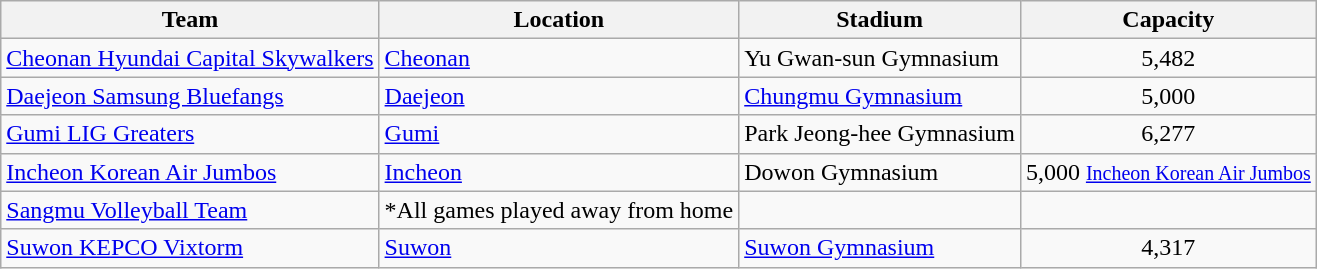<table class="wikitable sortable" style="text-align: left;">
<tr>
<th>Team</th>
<th>Location</th>
<th>Stadium</th>
<th>Capacity</th>
</tr>
<tr>
<td><a href='#'>Cheonan Hyundai Capital Skywalkers</a></td>
<td><a href='#'>Cheonan</a></td>
<td>Yu Gwan-sun Gymnasium</td>
<td align="center">5,482 <small> </small></td>
</tr>
<tr>
<td><a href='#'>Daejeon Samsung Bluefangs</a></td>
<td><a href='#'>Daejeon</a></td>
<td><a href='#'>Chungmu Gymnasium</a></td>
<td align="center">5,000 <small> </small></td>
</tr>
<tr>
<td><a href='#'>Gumi LIG Greaters</a></td>
<td><a href='#'>Gumi</a></td>
<td>Park Jeong-hee Gymnasium</td>
<td align="center">6,277</td>
</tr>
<tr>
<td><a href='#'>Incheon Korean Air Jumbos</a></td>
<td><a href='#'>Incheon</a></td>
<td>Dowon Gymnasium</td>
<td align="center">5,000 <small> <a href='#'>Incheon Korean Air Jumbos</a> </small></td>
</tr>
<tr>
<td><a href='#'>Sangmu Volleyball Team</a></td>
<td>*All games played away from home</td>
<td></td>
</tr>
<tr>
<td><a href='#'>Suwon KEPCO Vixtorm</a></td>
<td><a href='#'>Suwon</a></td>
<td><a href='#'>Suwon Gymnasium</a></td>
<td align="center">4,317 <small> </small></td>
</tr>
</table>
